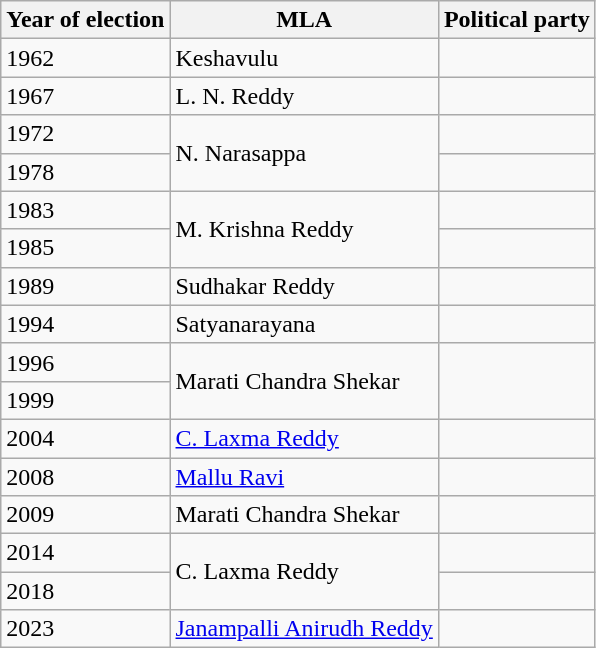<table class="wikitable sortable">
<tr>
<th>Year of election</th>
<th>MLA</th>
<th colspan="2">Political party</th>
</tr>
<tr>
<td>1962</td>
<td>Keshavulu</td>
<td></td>
</tr>
<tr>
<td>1967</td>
<td>L. N. Reddy</td>
</tr>
<tr>
<td>1972</td>
<td rowspan="2">N. Narasappa</td>
<td></td>
</tr>
<tr>
<td>1978</td>
</tr>
<tr>
<td>1983</td>
<td rowspan="2">M. Krishna Reddy</td>
<td></td>
</tr>
<tr>
<td>1985</td>
</tr>
<tr>
<td>1989</td>
<td>Sudhakar Reddy</td>
<td></td>
</tr>
<tr>
<td>1994</td>
<td>Satyanarayana</td>
<td></td>
</tr>
<tr>
<td>1996</td>
<td rowspan="2">Marati Chandra Shekar</td>
</tr>
<tr>
<td>1999</td>
</tr>
<tr>
<td>2004</td>
<td><a href='#'>C. Laxma Reddy</a></td>
<td></td>
</tr>
<tr>
<td>2008</td>
<td><a href='#'>Mallu Ravi</a></td>
<td></td>
</tr>
<tr>
<td>2009</td>
<td>Marati Chandra Shekar</td>
<td></td>
</tr>
<tr>
<td>2014</td>
<td rowspan="2">C. Laxma Reddy</td>
<td></td>
</tr>
<tr>
<td>2018</td>
</tr>
<tr>
<td>2023</td>
<td><a href='#'>Janampalli Anirudh Reddy</a></td>
<td></td>
</tr>
</table>
